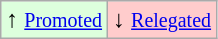<table class="wikitable" align="center">
<tr>
<td style="background:#ddffdd">↑ <small><a href='#'>Promoted</a></small></td>
<td style="background:#ffcccc">↓ <small><a href='#'>Relegated</a></small></td>
</tr>
</table>
